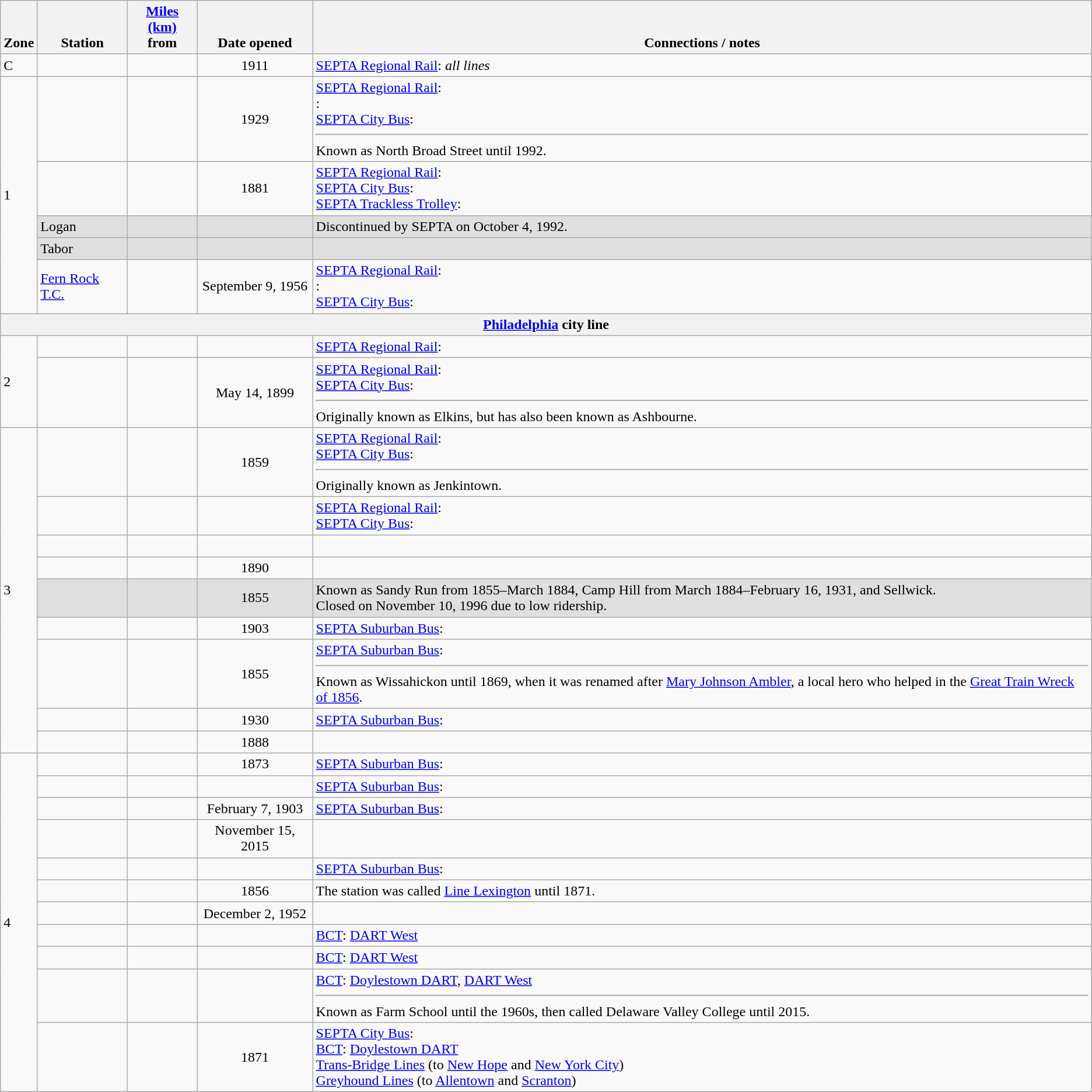<table class="wikitable">
<tr style="vertical-align:bottom;"|>
<th>Zone</th>
<th>Station</th>
<th><a href='#'>Miles (km)</a><br>from<br></th>
<th>Date opened</th>
<th class="nowrap">Connections / notes</th>
</tr>
<tr>
<td rowspan=1>C</td>
<td> </td>
<td></td>
<td align="center">1911</td>
<td> <a href='#'>SEPTA Regional Rail</a>: <em>all lines</em></td>
</tr>
<tr>
<td rowspan=5>1</td>
<td> </td>
<td></td>
<td align="center">1929</td>
<td> <a href='#'>SEPTA Regional Rail</a>: <br>: <br> <a href='#'>SEPTA City Bus</a>: <hr>Known as North Broad Street until 1992.</td>
</tr>
<tr>
<td> </td>
<td></td>
<td align="center">1881</td>
<td> <a href='#'>SEPTA Regional Rail</a>:     <br> <a href='#'>SEPTA City Bus</a>: <br> <a href='#'>SEPTA Trackless Trolley</a>: </td>
</tr>
<tr bgcolor=dfdfdf>
<td>Logan</td>
<td></td>
<td></td>
<td>Discontinued by SEPTA on October 4, 1992.</td>
</tr>
<tr bgcolor=dfdfdf>
<td>Tabor</td>
<td></td>
<td></td>
<td></td>
</tr>
<tr>
<td><a href='#'>Fern Rock T.C.</a> </td>
<td></td>
<td align="center">September 9, 1956</td>
<td> <a href='#'>SEPTA Regional Rail</a>:   <br>: <br> <a href='#'>SEPTA City Bus</a>:  </td>
</tr>
<tr>
<th colspan=6><a href='#'>Philadelphia</a> city line</th>
</tr>
<tr>
<td rowspan=2>2</td>
<td> </td>
<td></td>
<td> </td>
<td> <a href='#'>SEPTA Regional Rail</a>:   </td>
</tr>
<tr>
<td></td>
<td></td>
<td align="center">May 14, 1899</td>
<td> <a href='#'>SEPTA Regional Rail</a>:   <br> <a href='#'>SEPTA City Bus</a>: <hr>Originally known as Elkins, but has also been known as Ashbourne.</td>
</tr>
<tr>
<td rowspan=9>3</td>
<td></td>
<td></td>
<td align="center">1859</td>
<td> <a href='#'>SEPTA Regional Rail</a>:   <br> <a href='#'>SEPTA City Bus</a>: <hr>Originally known as Jenkintown.</td>
</tr>
<tr>
<td></td>
<td></td>
<td> </td>
<td> <a href='#'>SEPTA Regional Rail</a>:  <br> <a href='#'>SEPTA City Bus</a>: </td>
</tr>
<tr>
<td></td>
<td></td>
<td> </td>
<td></td>
</tr>
<tr>
<td></td>
<td></td>
<td align="center">1890</td>
<td></td>
</tr>
<tr bgcolor=dfdfdf>
<td></td>
<td></td>
<td align="center">1855</td>
<td>Known as Sandy Run from 1855–March 1884, Camp Hill from March 1884–February 16, 1931, and Sellwick. <br>Closed on November 10, 1996 due to low ridership.</td>
</tr>
<tr>
<td> </td>
<td></td>
<td align="center">1903</td>
<td> <a href='#'>SEPTA Suburban Bus</a>: </td>
</tr>
<tr>
<td> </td>
<td></td>
<td align="center">1855</td>
<td> <a href='#'>SEPTA Suburban Bus</a>: <hr>Known as Wissahickon until 1869, when it was renamed after <a href='#'>Mary Johnson Ambler</a>, a local hero who helped in the <a href='#'>Great Train Wreck of 1856</a>.</td>
</tr>
<tr>
<td></td>
<td></td>
<td align="center">1930</td>
<td> <a href='#'>SEPTA Suburban Bus</a>: </td>
</tr>
<tr>
<td></td>
<td></td>
<td align="center">1888</td>
<td></td>
</tr>
<tr>
<td rowspan=11>4</td>
<td> </td>
<td></td>
<td align="center">1873</td>
<td> <a href='#'>SEPTA Suburban Bus</a>: </td>
</tr>
<tr>
<td> </td>
<td></td>
<td> </td>
<td> <a href='#'>SEPTA Suburban Bus</a>: </td>
</tr>
<tr>
<td> </td>
<td></td>
<td align="center">February 7, 1903</td>
<td> <a href='#'>SEPTA Suburban Bus</a>: </td>
</tr>
<tr>
<td> </td>
<td></td>
<td align="center">November 15, 2015</td>
<td></td>
</tr>
<tr>
<td> </td>
<td></td>
<td> </td>
<td> <a href='#'>SEPTA Suburban Bus</a>: </td>
</tr>
<tr>
<td> </td>
<td></td>
<td align="center">1856</td>
<td>The station was called <a href='#'>Line Lexington</a> until 1871.</td>
</tr>
<tr>
<td> </td>
<td></td>
<td align="center">December 2, 1952</td>
<td></td>
</tr>
<tr>
<td> </td>
<td></td>
<td> </td>
<td> <a href='#'>BCT</a>: <a href='#'>DART West</a></td>
</tr>
<tr>
<td> </td>
<td></td>
<td> </td>
<td> <a href='#'>BCT</a>: <a href='#'>DART West</a></td>
</tr>
<tr>
<td> </td>
<td></td>
<td> </td>
<td> <a href='#'>BCT</a>: <a href='#'>Doylestown DART</a>, <a href='#'>DART West</a><hr>Known as Farm School until the 1960s, then called Delaware Valley College until 2015.</td>
</tr>
<tr>
<td> </td>
<td></td>
<td align="center">1871</td>
<td> <a href='#'>SEPTA City Bus</a>: <br> <a href='#'>BCT</a>: <a href='#'>Doylestown DART</a><br> <a href='#'>Trans-Bridge Lines</a> (to <a href='#'>New Hope</a> and <a href='#'>New York City</a>)<br> <a href='#'>Greyhound Lines</a> (to <a href='#'>Allentown</a> and <a href='#'>Scranton</a>)</td>
</tr>
</table>
